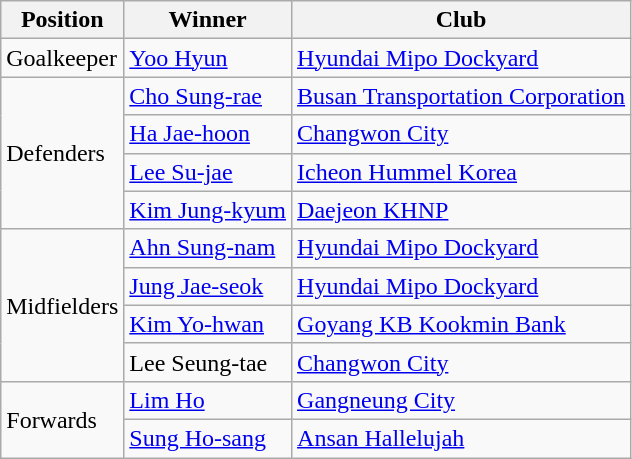<table class="wikitable">
<tr>
<th>Position</th>
<th>Winner</th>
<th>Club</th>
</tr>
<tr>
<td>Goalkeeper</td>
<td> <a href='#'>Yoo Hyun</a></td>
<td><a href='#'>Hyundai Mipo Dockyard</a></td>
</tr>
<tr>
<td rowspan="4">Defenders</td>
<td> <a href='#'>Cho Sung-rae</a></td>
<td><a href='#'>Busan Transportation Corporation</a></td>
</tr>
<tr>
<td> <a href='#'>Ha Jae-hoon</a></td>
<td><a href='#'>Changwon City</a></td>
</tr>
<tr>
<td> <a href='#'>Lee Su-jae</a></td>
<td><a href='#'>Icheon Hummel Korea</a></td>
</tr>
<tr>
<td> <a href='#'>Kim Jung-kyum</a></td>
<td><a href='#'>Daejeon KHNP</a></td>
</tr>
<tr>
<td rowspan="4">Midfielders</td>
<td> <a href='#'>Ahn Sung-nam</a></td>
<td><a href='#'>Hyundai Mipo Dockyard</a></td>
</tr>
<tr>
<td> <a href='#'>Jung Jae-seok</a></td>
<td><a href='#'>Hyundai Mipo Dockyard</a></td>
</tr>
<tr>
<td> <a href='#'>Kim Yo-hwan</a></td>
<td><a href='#'>Goyang KB Kookmin Bank</a></td>
</tr>
<tr>
<td> Lee Seung-tae</td>
<td><a href='#'>Changwon City</a></td>
</tr>
<tr>
<td rowspan="2">Forwards</td>
<td> <a href='#'>Lim Ho</a></td>
<td><a href='#'>Gangneung City</a></td>
</tr>
<tr>
<td> <a href='#'>Sung Ho-sang</a></td>
<td><a href='#'>Ansan Hallelujah</a></td>
</tr>
</table>
